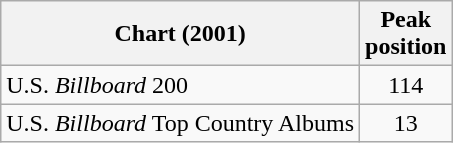<table class="wikitable">
<tr>
<th>Chart (2001)</th>
<th>Peak<br>position</th>
</tr>
<tr>
<td>U.S. <em>Billboard</em> 200</td>
<td align="center">114</td>
</tr>
<tr>
<td>U.S. <em>Billboard</em> Top Country Albums</td>
<td align="center">13</td>
</tr>
</table>
